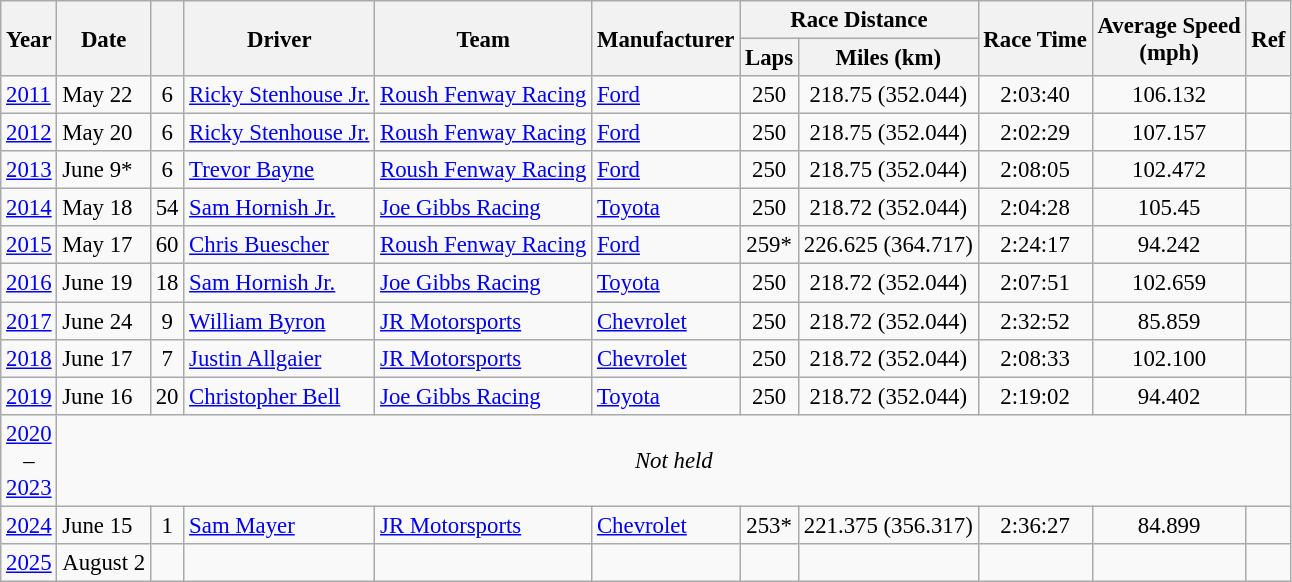<table class="wikitable" style="font-size: 95%;">
<tr>
<th rowspan=2>Year</th>
<th rowspan=2>Date</th>
<th rowspan=2></th>
<th rowspan=2>Driver</th>
<th rowspan=2>Team</th>
<th rowspan=2>Manufacturer</th>
<th colspan=2>Race Distance</th>
<th rowspan=2>Race Time</th>
<th rowspan=2>Average Speed<br>(mph)</th>
<th rowspan=2>Ref</th>
</tr>
<tr>
<th>Laps</th>
<th>Miles (km)</th>
</tr>
<tr>
<td><a href='#'>2011</a></td>
<td>May 22</td>
<td align=center>6</td>
<td><a href='#'>Ricky Stenhouse Jr.</a></td>
<td><a href='#'>Roush Fenway Racing</a></td>
<td><a href='#'>Ford</a></td>
<td align=center>250</td>
<td align=center>218.75 (352.044)</td>
<td align=center>2:03:40</td>
<td align=center>106.132</td>
<td></td>
</tr>
<tr>
<td><a href='#'>2012</a></td>
<td>May 20</td>
<td align=center>6</td>
<td><a href='#'>Ricky Stenhouse Jr.</a></td>
<td><a href='#'>Roush Fenway Racing</a></td>
<td><a href='#'>Ford</a></td>
<td align=center>250</td>
<td align=center>218.75 (352.044)</td>
<td align=center>2:02:29</td>
<td align=center>107.157</td>
<td></td>
</tr>
<tr>
<td><a href='#'>2013</a></td>
<td>June 9*</td>
<td align=center>6</td>
<td><a href='#'>Trevor Bayne</a></td>
<td><a href='#'>Roush Fenway Racing</a></td>
<td><a href='#'>Ford</a></td>
<td align=center>250</td>
<td align=center>218.75 (352.044)</td>
<td align=center>2:08:05</td>
<td align=center>102.472</td>
<td></td>
</tr>
<tr>
<td><a href='#'>2014</a></td>
<td>May 18</td>
<td align=center>54</td>
<td><a href='#'>Sam Hornish Jr.</a></td>
<td><a href='#'>Joe Gibbs Racing</a></td>
<td><a href='#'>Toyota</a></td>
<td align=center>250</td>
<td align=center>218.72 (352.044)</td>
<td align=center>2:04:28</td>
<td align=center>105.45</td>
<td></td>
</tr>
<tr>
<td><a href='#'>2015</a></td>
<td>May 17</td>
<td align=center>60</td>
<td><a href='#'>Chris Buescher</a></td>
<td><a href='#'>Roush Fenway Racing</a></td>
<td><a href='#'>Ford</a></td>
<td align=center>259*</td>
<td align=center>226.625 (364.717)</td>
<td align=center>2:24:17</td>
<td align=center>94.242</td>
<td></td>
</tr>
<tr>
<td><a href='#'>2016</a></td>
<td>June 19</td>
<td align=center>18</td>
<td><a href='#'>Sam Hornish Jr.</a></td>
<td><a href='#'>Joe Gibbs Racing</a></td>
<td><a href='#'>Toyota</a></td>
<td align=center>250</td>
<td align=center>218.72 (352.044)</td>
<td align=center>2:07:51</td>
<td align=center>102.659</td>
<td></td>
</tr>
<tr>
<td><a href='#'>2017</a></td>
<td>June 24</td>
<td align=center>9</td>
<td><a href='#'>William Byron</a></td>
<td><a href='#'>JR Motorsports</a></td>
<td><a href='#'>Chevrolet</a></td>
<td align=center>250</td>
<td align=center>218.72 (352.044)</td>
<td align=center>2:32:52</td>
<td align=center>85.859</td>
<td></td>
</tr>
<tr>
<td><a href='#'>2018</a></td>
<td>June 17</td>
<td align=center>7</td>
<td><a href='#'>Justin Allgaier</a></td>
<td><a href='#'>JR Motorsports</a></td>
<td><a href='#'>Chevrolet</a></td>
<td align=center>250</td>
<td align=center>218.72 (352.044)</td>
<td align=center>2:08:33</td>
<td align=center>102.100</td>
<td></td>
</tr>
<tr>
<td><a href='#'>2019</a></td>
<td>June 16</td>
<td align=center>20</td>
<td><a href='#'>Christopher Bell</a></td>
<td><a href='#'>Joe Gibbs Racing</a></td>
<td><a href='#'>Toyota</a></td>
<td align=center>250</td>
<td align=center>218.72 (352.044)</td>
<td align=center>2:19:02</td>
<td align=center>94.402</td>
<td></td>
</tr>
<tr>
<td align=center><a href='#'>2020</a><br>–<br><a href='#'>2023</a></td>
<td colspan=11 align=center><em>Not held</em></td>
</tr>
<tr>
<td><a href='#'>2024</a></td>
<td>June 15</td>
<td align=center>1</td>
<td><a href='#'>Sam Mayer</a></td>
<td><a href='#'>JR Motorsports</a></td>
<td><a href='#'>Chevrolet</a></td>
<td align=center>253*</td>
<td align=center>221.375 (356.317)</td>
<td align=center>2:36:27</td>
<td align=center>84.899</td>
<td></td>
</tr>
<tr>
<td><a href='#'>2025</a></td>
<td>August 2</td>
<td align=center></td>
<td></td>
<td></td>
<td></td>
<td align=center></td>
<td align=center></td>
<td align=center></td>
<td align=center></td>
<td></td>
</tr>
</table>
